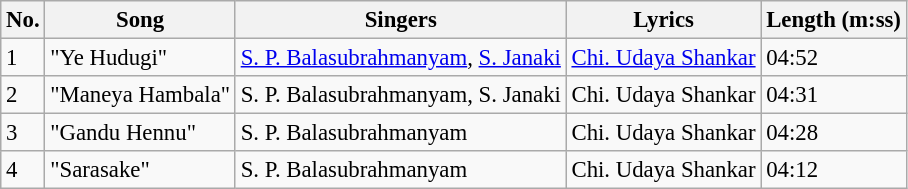<table class="wikitable" style="font-size:95%;">
<tr>
<th>No.</th>
<th>Song</th>
<th>Singers</th>
<th>Lyrics</th>
<th>Length (m:ss)</th>
</tr>
<tr>
<td>1</td>
<td>"Ye Hudugi"</td>
<td><a href='#'>S. P. Balasubrahmanyam</a>, <a href='#'>S. Janaki</a></td>
<td><a href='#'>Chi. Udaya Shankar</a></td>
<td>04:52</td>
</tr>
<tr>
<td>2</td>
<td>"Maneya Hambala"</td>
<td>S. P. Balasubrahmanyam, S. Janaki</td>
<td>Chi. Udaya Shankar</td>
<td>04:31</td>
</tr>
<tr>
<td>3</td>
<td>"Gandu Hennu"</td>
<td>S. P. Balasubrahmanyam</td>
<td>Chi. Udaya Shankar</td>
<td>04:28</td>
</tr>
<tr>
<td>4</td>
<td>"Sarasake"</td>
<td>S. P. Balasubrahmanyam</td>
<td>Chi. Udaya Shankar</td>
<td>04:12</td>
</tr>
</table>
